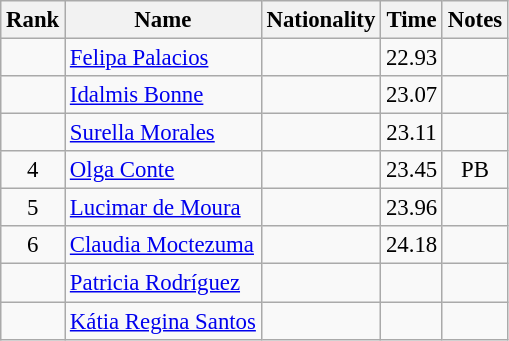<table class="wikitable sortable" style="text-align:center;font-size:95%">
<tr>
<th>Rank</th>
<th>Name</th>
<th>Nationality</th>
<th>Time</th>
<th>Notes</th>
</tr>
<tr>
<td></td>
<td align=left><a href='#'>Felipa Palacios</a></td>
<td align=left></td>
<td>22.93</td>
<td></td>
</tr>
<tr>
<td></td>
<td align=left><a href='#'>Idalmis Bonne</a></td>
<td align=left></td>
<td>23.07</td>
<td></td>
</tr>
<tr>
<td></td>
<td align=left><a href='#'>Surella Morales</a></td>
<td align=left></td>
<td>23.11</td>
<td></td>
</tr>
<tr>
<td>4</td>
<td align=left><a href='#'>Olga Conte</a></td>
<td align=left></td>
<td>23.45</td>
<td>PB</td>
</tr>
<tr>
<td>5</td>
<td align=left><a href='#'>Lucimar de Moura</a></td>
<td align=left></td>
<td>23.96</td>
<td></td>
</tr>
<tr>
<td>6</td>
<td align=left><a href='#'>Claudia Moctezuma</a></td>
<td align=left></td>
<td>24.18</td>
<td></td>
</tr>
<tr>
<td></td>
<td align=left><a href='#'>Patricia Rodríguez</a></td>
<td align=left></td>
<td></td>
<td></td>
</tr>
<tr>
<td></td>
<td align=left><a href='#'>Kátia Regina Santos</a></td>
<td align=left></td>
<td></td>
<td></td>
</tr>
</table>
